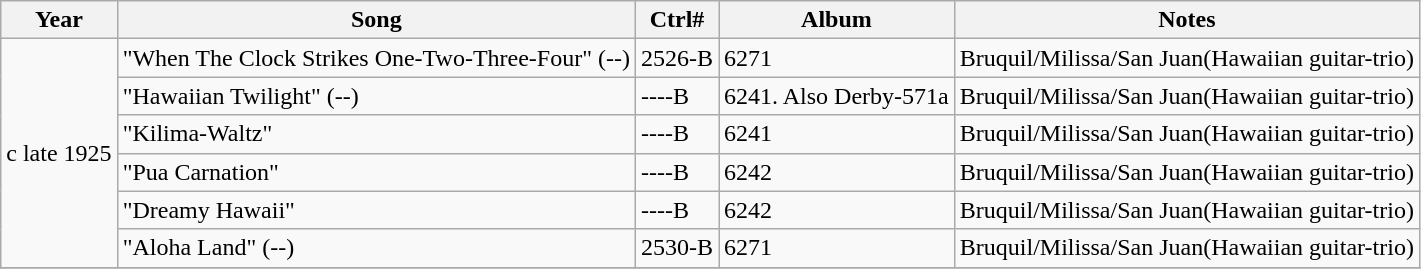<table class="wikitable">
<tr>
<th>Year</th>
<th>Song</th>
<th>Ctrl#</th>
<th>Album</th>
<th>Notes</th>
</tr>
<tr>
<td rowspan=6>c late 1925</td>
<td>"When The Clock Strikes One-Two-Three-Four" (--)</td>
<td>2526-B</td>
<td>6271</td>
<td>Bruquil/Milissa/San Juan(Hawaiian guitar-trio)</td>
</tr>
<tr>
<td>"Hawaiian Twilight" (--)</td>
<td>----B</td>
<td>6241. Also Derby-571a</td>
<td>Bruquil/Milissa/San Juan(Hawaiian guitar-trio)</td>
</tr>
<tr>
<td>"Kilima-Waltz"</td>
<td>----B</td>
<td>6241</td>
<td>Bruquil/Milissa/San Juan(Hawaiian guitar-trio)</td>
</tr>
<tr>
<td>"Pua Carnation"</td>
<td>----B</td>
<td>6242</td>
<td>Bruquil/Milissa/San Juan(Hawaiian guitar-trio)</td>
</tr>
<tr>
<td>"Dreamy Hawaii"</td>
<td>----B</td>
<td>6242</td>
<td>Bruquil/Milissa/San Juan(Hawaiian guitar-trio)</td>
</tr>
<tr>
<td>"Aloha Land" (--)</td>
<td>2530-B</td>
<td>6271</td>
<td>Bruquil/Milissa/San Juan(Hawaiian guitar-trio)</td>
</tr>
<tr>
</tr>
</table>
